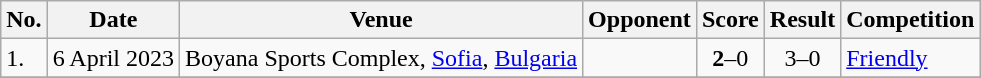<table class="wikitable">
<tr>
<th>No.</th>
<th>Date</th>
<th>Venue</th>
<th>Opponent</th>
<th>Score</th>
<th>Result</th>
<th>Competition</th>
</tr>
<tr>
<td>1.</td>
<td>6 April 2023</td>
<td>Boyana Sports Complex, <a href='#'>Sofia</a>, <a href='#'>Bulgaria</a></td>
<td></td>
<td align=center><strong>2</strong>–0</td>
<td align=center>3–0</td>
<td><a href='#'>Friendly</a></td>
</tr>
<tr>
</tr>
</table>
